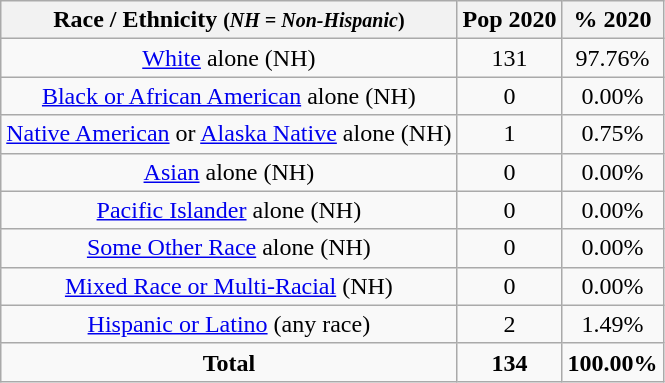<table class="wikitable" style="text-align:center;">
<tr>
<th>Race / Ethnicity <small>(<em>NH = Non-Hispanic</em>)</small></th>
<th>Pop 2020</th>
<th>% 2020</th>
</tr>
<tr>
<td><a href='#'>White</a> alone (NH)</td>
<td>131</td>
<td>97.76%</td>
</tr>
<tr>
<td><a href='#'>Black or African American</a> alone (NH)</td>
<td>0</td>
<td>0.00%</td>
</tr>
<tr>
<td><a href='#'>Native American</a> or <a href='#'>Alaska Native</a> alone (NH)</td>
<td>1</td>
<td>0.75%</td>
</tr>
<tr>
<td><a href='#'>Asian</a> alone (NH)</td>
<td>0</td>
<td>0.00%</td>
</tr>
<tr>
<td><a href='#'>Pacific Islander</a> alone (NH)</td>
<td>0</td>
<td>0.00%</td>
</tr>
<tr>
<td><a href='#'>Some Other Race</a> alone (NH)</td>
<td>0</td>
<td>0.00%</td>
</tr>
<tr>
<td><a href='#'>Mixed Race or Multi-Racial</a> (NH)</td>
<td>0</td>
<td>0.00%</td>
</tr>
<tr>
<td><a href='#'>Hispanic or Latino</a> (any race)</td>
<td>2</td>
<td>1.49%</td>
</tr>
<tr>
<td><strong>Total</strong></td>
<td><strong>134</strong></td>
<td><strong>100.00%</strong></td>
</tr>
</table>
